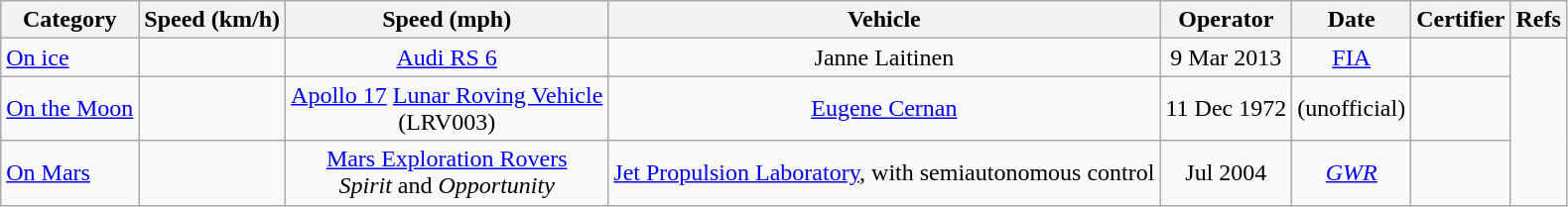<table class="wikitable sortable" style="text-align:center;">
<tr>
<th>Category</th>
<th>Speed (km/h)</th>
<th>Speed (mph)</th>
<th>Vehicle</th>
<th>Operator</th>
<th class="unsortable">Date</th>
<th>Certifier</th>
<th class="unsortable">Refs</th>
</tr>
<tr>
<td style="text-align:left;"><a href='#'>On ice</a></td>
<td></td>
<td><a href='#'>Audi RS 6</a></td>
<td>Janne Laitinen</td>
<td>9 Mar 2013</td>
<td><a href='#'>FIA</a></td>
<td></td>
</tr>
<tr>
<td style="text-align:left;"><a href='#'>On the Moon</a></td>
<td></td>
<td><a href='#'>Apollo 17</a> <a href='#'>Lunar Roving Vehicle</a><br>(LRV003)</td>
<td><a href='#'>Eugene Cernan</a></td>
<td>11 Dec 1972</td>
<td>(unofficial)</td>
<td></td>
</tr>
<tr>
<td style="text-align:left;"><a href='#'>On Mars</a></td>
<td></td>
<td><a href='#'>Mars Exploration Rovers</a><br><em>Spirit</em> and <em>Opportunity</em></td>
<td><a href='#'>Jet Propulsion Laboratory</a>, with semiautonomous control</td>
<td data-sort-value="1 Jul 2004">Jul 2004</td>
<td><em><a href='#'>GWR</a></em></td>
<td></td>
</tr>
</table>
